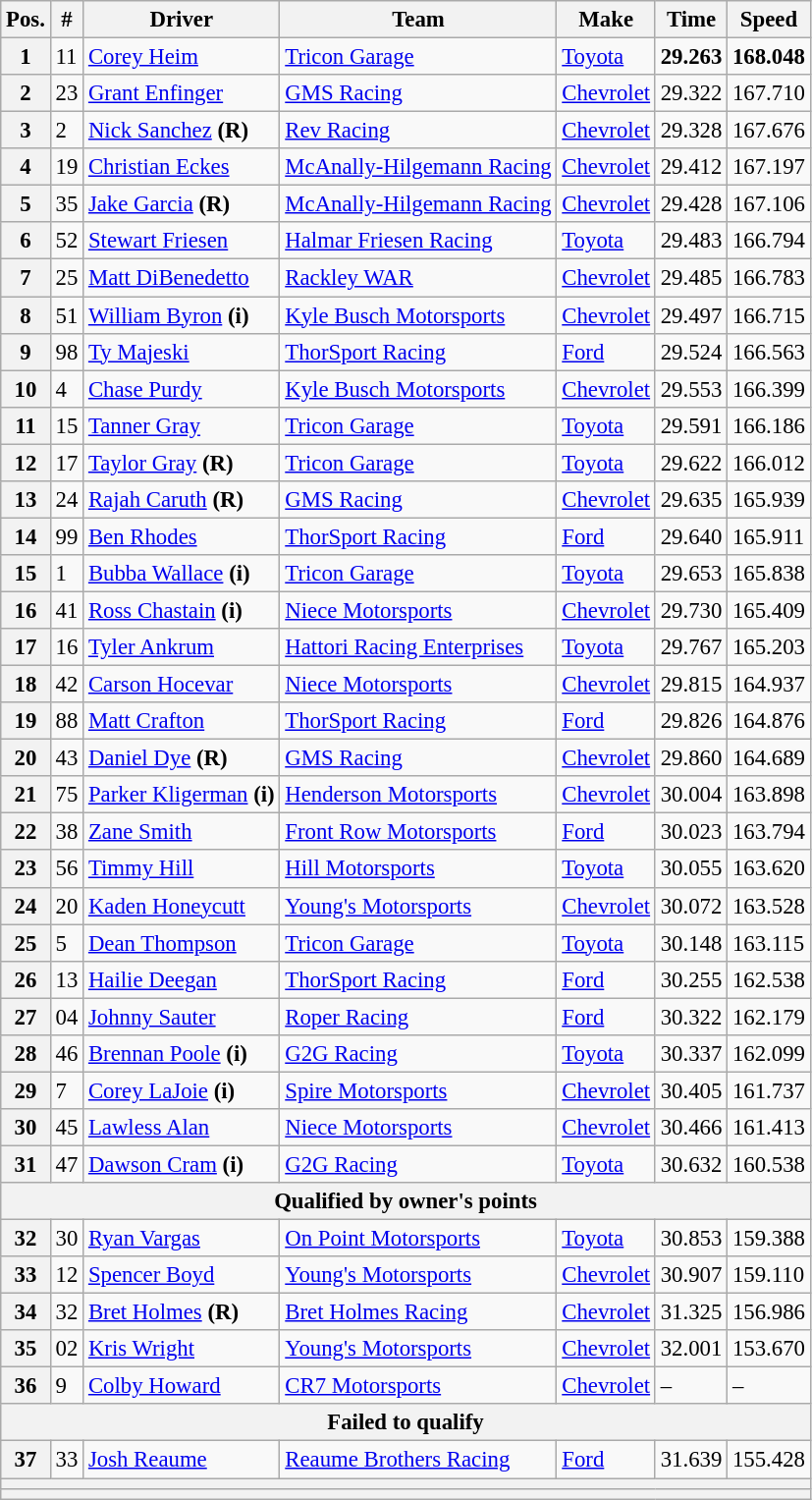<table class="wikitable" style="font-size:95%">
<tr>
<th>Pos.</th>
<th>#</th>
<th>Driver</th>
<th>Team</th>
<th>Make</th>
<th>Time</th>
<th>Speed</th>
</tr>
<tr>
<th>1</th>
<td>11</td>
<td><a href='#'>Corey Heim</a></td>
<td><a href='#'>Tricon Garage</a></td>
<td><a href='#'>Toyota</a></td>
<td><strong>29.263</strong></td>
<td><strong>168.048</strong></td>
</tr>
<tr>
<th>2</th>
<td>23</td>
<td><a href='#'>Grant Enfinger</a></td>
<td><a href='#'>GMS Racing</a></td>
<td><a href='#'>Chevrolet</a></td>
<td>29.322</td>
<td>167.710</td>
</tr>
<tr>
<th>3</th>
<td>2</td>
<td><a href='#'>Nick Sanchez</a> <strong>(R)</strong></td>
<td><a href='#'>Rev Racing</a></td>
<td><a href='#'>Chevrolet</a></td>
<td>29.328</td>
<td>167.676</td>
</tr>
<tr>
<th>4</th>
<td>19</td>
<td><a href='#'>Christian Eckes</a></td>
<td><a href='#'>McAnally-Hilgemann Racing</a></td>
<td><a href='#'>Chevrolet</a></td>
<td>29.412</td>
<td>167.197</td>
</tr>
<tr>
<th>5</th>
<td>35</td>
<td><a href='#'>Jake Garcia</a> <strong>(R)</strong></td>
<td><a href='#'>McAnally-Hilgemann Racing</a></td>
<td><a href='#'>Chevrolet</a></td>
<td>29.428</td>
<td>167.106</td>
</tr>
<tr>
<th>6</th>
<td>52</td>
<td><a href='#'>Stewart Friesen</a></td>
<td><a href='#'>Halmar Friesen Racing</a></td>
<td><a href='#'>Toyota</a></td>
<td>29.483</td>
<td>166.794</td>
</tr>
<tr>
<th>7</th>
<td>25</td>
<td><a href='#'>Matt DiBenedetto</a></td>
<td><a href='#'>Rackley WAR</a></td>
<td><a href='#'>Chevrolet</a></td>
<td>29.485</td>
<td>166.783</td>
</tr>
<tr>
<th>8</th>
<td>51</td>
<td><a href='#'>William Byron</a> <strong>(i)</strong></td>
<td><a href='#'>Kyle Busch Motorsports</a></td>
<td><a href='#'>Chevrolet</a></td>
<td>29.497</td>
<td>166.715</td>
</tr>
<tr>
<th>9</th>
<td>98</td>
<td><a href='#'>Ty Majeski</a></td>
<td><a href='#'>ThorSport Racing</a></td>
<td><a href='#'>Ford</a></td>
<td>29.524</td>
<td>166.563</td>
</tr>
<tr>
<th>10</th>
<td>4</td>
<td><a href='#'>Chase Purdy</a></td>
<td><a href='#'>Kyle Busch Motorsports</a></td>
<td><a href='#'>Chevrolet</a></td>
<td>29.553</td>
<td>166.399</td>
</tr>
<tr>
<th>11</th>
<td>15</td>
<td><a href='#'>Tanner Gray</a></td>
<td><a href='#'>Tricon Garage</a></td>
<td><a href='#'>Toyota</a></td>
<td>29.591</td>
<td>166.186</td>
</tr>
<tr>
<th>12</th>
<td>17</td>
<td><a href='#'>Taylor Gray</a> <strong>(R)</strong></td>
<td><a href='#'>Tricon Garage</a></td>
<td><a href='#'>Toyota</a></td>
<td>29.622</td>
<td>166.012</td>
</tr>
<tr>
<th>13</th>
<td>24</td>
<td><a href='#'>Rajah Caruth</a> <strong>(R)</strong></td>
<td><a href='#'>GMS Racing</a></td>
<td><a href='#'>Chevrolet</a></td>
<td>29.635</td>
<td>165.939</td>
</tr>
<tr>
<th>14</th>
<td>99</td>
<td><a href='#'>Ben Rhodes</a></td>
<td><a href='#'>ThorSport Racing</a></td>
<td><a href='#'>Ford</a></td>
<td>29.640</td>
<td>165.911</td>
</tr>
<tr>
<th>15</th>
<td>1</td>
<td><a href='#'>Bubba Wallace</a> <strong>(i)</strong></td>
<td><a href='#'>Tricon Garage</a></td>
<td><a href='#'>Toyota</a></td>
<td>29.653</td>
<td>165.838</td>
</tr>
<tr>
<th>16</th>
<td>41</td>
<td><a href='#'>Ross Chastain</a> <strong>(i)</strong></td>
<td><a href='#'>Niece Motorsports</a></td>
<td><a href='#'>Chevrolet</a></td>
<td>29.730</td>
<td>165.409</td>
</tr>
<tr>
<th>17</th>
<td>16</td>
<td><a href='#'>Tyler Ankrum</a></td>
<td><a href='#'>Hattori Racing Enterprises</a></td>
<td><a href='#'>Toyota</a></td>
<td>29.767</td>
<td>165.203</td>
</tr>
<tr>
<th>18</th>
<td>42</td>
<td><a href='#'>Carson Hocevar</a></td>
<td><a href='#'>Niece Motorsports</a></td>
<td><a href='#'>Chevrolet</a></td>
<td>29.815</td>
<td>164.937</td>
</tr>
<tr>
<th>19</th>
<td>88</td>
<td><a href='#'>Matt Crafton</a></td>
<td><a href='#'>ThorSport Racing</a></td>
<td><a href='#'>Ford</a></td>
<td>29.826</td>
<td>164.876</td>
</tr>
<tr>
<th>20</th>
<td>43</td>
<td><a href='#'>Daniel Dye</a> <strong>(R)</strong></td>
<td><a href='#'>GMS Racing</a></td>
<td><a href='#'>Chevrolet</a></td>
<td>29.860</td>
<td>164.689</td>
</tr>
<tr>
<th>21</th>
<td>75</td>
<td><a href='#'>Parker Kligerman</a> <strong>(i)</strong></td>
<td><a href='#'>Henderson Motorsports</a></td>
<td><a href='#'>Chevrolet</a></td>
<td>30.004</td>
<td>163.898</td>
</tr>
<tr>
<th>22</th>
<td>38</td>
<td><a href='#'>Zane Smith</a></td>
<td><a href='#'>Front Row Motorsports</a></td>
<td><a href='#'>Ford</a></td>
<td>30.023</td>
<td>163.794</td>
</tr>
<tr>
<th>23</th>
<td>56</td>
<td><a href='#'>Timmy Hill</a></td>
<td><a href='#'>Hill Motorsports</a></td>
<td><a href='#'>Toyota</a></td>
<td>30.055</td>
<td>163.620</td>
</tr>
<tr>
<th>24</th>
<td>20</td>
<td><a href='#'>Kaden Honeycutt</a></td>
<td><a href='#'>Young's Motorsports</a></td>
<td><a href='#'>Chevrolet</a></td>
<td>30.072</td>
<td>163.528</td>
</tr>
<tr>
<th>25</th>
<td>5</td>
<td><a href='#'>Dean Thompson</a></td>
<td><a href='#'>Tricon Garage</a></td>
<td><a href='#'>Toyota</a></td>
<td>30.148</td>
<td>163.115</td>
</tr>
<tr>
<th>26</th>
<td>13</td>
<td><a href='#'>Hailie Deegan</a></td>
<td><a href='#'>ThorSport Racing</a></td>
<td><a href='#'>Ford</a></td>
<td>30.255</td>
<td>162.538</td>
</tr>
<tr>
<th>27</th>
<td>04</td>
<td><a href='#'>Johnny Sauter</a></td>
<td><a href='#'>Roper Racing</a></td>
<td><a href='#'>Ford</a></td>
<td>30.322</td>
<td>162.179</td>
</tr>
<tr>
<th>28</th>
<td>46</td>
<td><a href='#'>Brennan Poole</a> <strong>(i)</strong></td>
<td><a href='#'>G2G Racing</a></td>
<td><a href='#'>Toyota</a></td>
<td>30.337</td>
<td>162.099</td>
</tr>
<tr>
<th>29</th>
<td>7</td>
<td><a href='#'>Corey LaJoie</a> <strong>(i)</strong></td>
<td><a href='#'>Spire Motorsports</a></td>
<td><a href='#'>Chevrolet</a></td>
<td>30.405</td>
<td>161.737</td>
</tr>
<tr>
<th>30</th>
<td>45</td>
<td><a href='#'>Lawless Alan</a></td>
<td><a href='#'>Niece Motorsports</a></td>
<td><a href='#'>Chevrolet</a></td>
<td>30.466</td>
<td>161.413</td>
</tr>
<tr>
<th>31</th>
<td>47</td>
<td><a href='#'>Dawson Cram</a> <strong>(i)</strong></td>
<td><a href='#'>G2G Racing</a></td>
<td><a href='#'>Toyota</a></td>
<td>30.632</td>
<td>160.538</td>
</tr>
<tr>
<th colspan="7">Qualified by owner's points</th>
</tr>
<tr>
<th>32</th>
<td>30</td>
<td><a href='#'>Ryan Vargas</a></td>
<td><a href='#'>On Point Motorsports</a></td>
<td><a href='#'>Toyota</a></td>
<td>30.853</td>
<td>159.388</td>
</tr>
<tr>
<th>33</th>
<td>12</td>
<td><a href='#'>Spencer Boyd</a></td>
<td><a href='#'>Young's Motorsports</a></td>
<td><a href='#'>Chevrolet</a></td>
<td>30.907</td>
<td>159.110</td>
</tr>
<tr>
<th>34</th>
<td>32</td>
<td><a href='#'>Bret Holmes</a> <strong>(R)</strong></td>
<td><a href='#'>Bret Holmes Racing</a></td>
<td><a href='#'>Chevrolet</a></td>
<td>31.325</td>
<td>156.986</td>
</tr>
<tr>
<th>35</th>
<td>02</td>
<td><a href='#'>Kris Wright</a></td>
<td><a href='#'>Young's Motorsports</a></td>
<td><a href='#'>Chevrolet</a></td>
<td>32.001</td>
<td>153.670</td>
</tr>
<tr>
<th>36</th>
<td>9</td>
<td><a href='#'>Colby Howard</a></td>
<td><a href='#'>CR7 Motorsports</a></td>
<td><a href='#'>Chevrolet</a></td>
<td>–</td>
<td>–</td>
</tr>
<tr>
<th colspan="7">Failed to qualify</th>
</tr>
<tr>
<th>37</th>
<td>33</td>
<td><a href='#'>Josh Reaume</a></td>
<td><a href='#'>Reaume Brothers Racing</a></td>
<td><a href='#'>Ford</a></td>
<td>31.639</td>
<td>155.428</td>
</tr>
<tr>
<th colspan="7"></th>
</tr>
<tr>
<th colspan="7"></th>
</tr>
</table>
